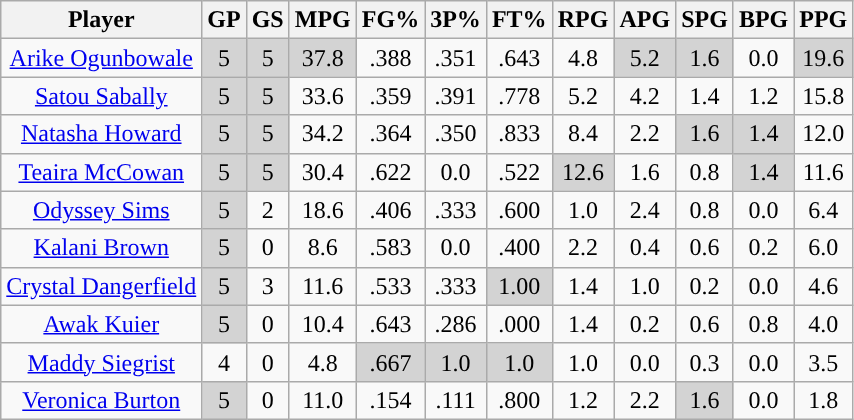<table class="wikitable sortable" style="text-align:center;">
<tr>
<th>Player</th>
<th>GP</th>
<th>GS</th>
<th>MPG</th>
<th>FG%</th>
<th>3P%</th>
<th>FT%</th>
<th>RPG</th>
<th>APG</th>
<th>SPG</th>
<th>BPG</th>
<th>PPG</th>
</tr>
<tr>
<td><a href='#'>Arike Ogunbowale</a></td>
<td style="background:#D3D3D3;">5</td>
<td style="background:#D3D3D3;">5</td>
<td style="background:#D3D3D3;">37.8</td>
<td>.388</td>
<td>.351</td>
<td>.643</td>
<td>4.8</td>
<td style="background:#D3D3D3;">5.2</td>
<td style="background:#D3D3D3;">1.6</td>
<td>0.0</td>
<td style="background:#D3D3D3;">19.6</td>
</tr>
<tr>
<td><a href='#'>Satou Sabally</a></td>
<td style="background:#D3D3D3;">5</td>
<td style="background:#D3D3D3;">5</td>
<td>33.6</td>
<td>.359</td>
<td>.391</td>
<td>.778</td>
<td>5.2</td>
<td>4.2</td>
<td>1.4</td>
<td>1.2</td>
<td>15.8</td>
</tr>
<tr>
<td><a href='#'>Natasha Howard</a></td>
<td style="background:#D3D3D3;">5</td>
<td style="background:#D3D3D3;">5</td>
<td>34.2</td>
<td>.364</td>
<td>.350</td>
<td>.833</td>
<td>8.4</td>
<td>2.2</td>
<td style="background:#D3D3D3;">1.6</td>
<td style="background:#D3D3D3;">1.4</td>
<td>12.0</td>
</tr>
<tr>
<td><a href='#'>Teaira McCowan</a></td>
<td style="background:#D3D3D3;">5</td>
<td style="background:#D3D3D3;">5</td>
<td>30.4</td>
<td>.622</td>
<td>0.0</td>
<td>.522</td>
<td style="background:#D3D3D3;">12.6</td>
<td>1.6</td>
<td>0.8</td>
<td style="background:#D3D3D3;">1.4</td>
<td>11.6</td>
</tr>
<tr>
<td><a href='#'>Odyssey Sims</a></td>
<td style="background:#D3D3D3;">5</td>
<td>2</td>
<td>18.6</td>
<td>.406</td>
<td>.333</td>
<td>.600</td>
<td>1.0</td>
<td>2.4</td>
<td>0.8</td>
<td>0.0</td>
<td>6.4</td>
</tr>
<tr>
<td><a href='#'>Kalani Brown</a></td>
<td style="background:#D3D3D3;">5</td>
<td>0</td>
<td>8.6</td>
<td>.583</td>
<td>0.0</td>
<td>.400</td>
<td>2.2</td>
<td>0.4</td>
<td>0.6</td>
<td>0.2</td>
<td>6.0</td>
</tr>
<tr>
<td><a href='#'>Crystal Dangerfield</a></td>
<td style="background:#D3D3D3;">5</td>
<td>3</td>
<td>11.6</td>
<td>.533</td>
<td>.333</td>
<td style="background:#D3D3D3;">1.00</td>
<td>1.4</td>
<td>1.0</td>
<td>0.2</td>
<td>0.0</td>
<td>4.6</td>
</tr>
<tr>
<td><a href='#'>Awak Kuier</a></td>
<td style="background:#D3D3D3;">5</td>
<td>0</td>
<td>10.4</td>
<td>.643</td>
<td>.286</td>
<td>.000</td>
<td>1.4</td>
<td>0.2</td>
<td>0.6</td>
<td>0.8</td>
<td>4.0</td>
</tr>
<tr>
<td><a href='#'>Maddy Siegrist</a></td>
<td>4</td>
<td>0</td>
<td>4.8</td>
<td style="background:#D3D3D3;">.667</td>
<td style="background:#D3D3D3;">1.0</td>
<td style="background:#D3D3D3;">1.0</td>
<td>1.0</td>
<td>0.0</td>
<td>0.3</td>
<td>0.0</td>
<td>3.5</td>
</tr>
<tr>
<td><a href='#'>Veronica Burton</a></td>
<td style="background:#D3D3D3;">5</td>
<td>0</td>
<td>11.0</td>
<td>.154</td>
<td>.111</td>
<td>.800</td>
<td>1.2</td>
<td>2.2</td>
<td style="background:#D3D3D3;">1.6</td>
<td>0.0</td>
<td>1.8</td>
</tr>
</table>
